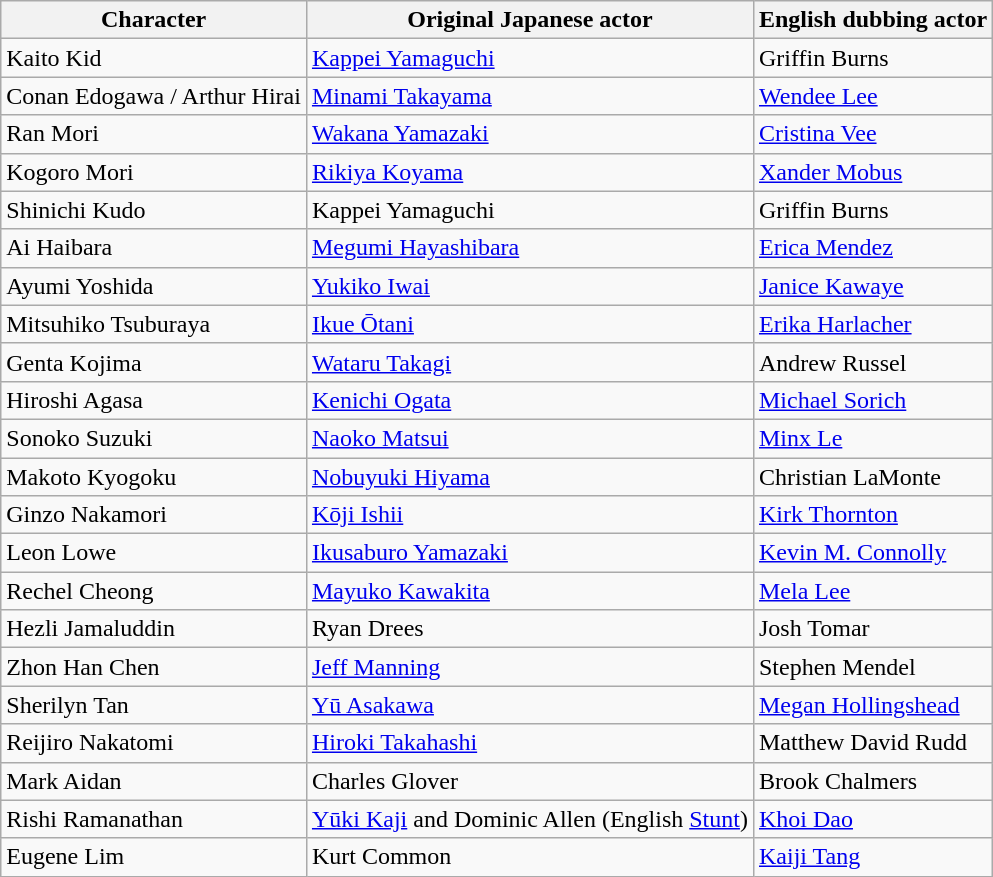<table class="wikitable">
<tr>
<th>Character</th>
<th>Original Japanese actor</th>
<th>English dubbing actor</th>
</tr>
<tr>
<td>Kaito Kid</td>
<td><a href='#'>Kappei Yamaguchi</a></td>
<td>Griffin Burns</td>
</tr>
<tr>
<td>Conan Edogawa / Arthur Hirai</td>
<td><a href='#'>Minami Takayama</a></td>
<td><a href='#'>Wendee Lee</a></td>
</tr>
<tr>
<td>Ran Mori</td>
<td><a href='#'>Wakana Yamazaki</a></td>
<td><a href='#'>Cristina Vee</a></td>
</tr>
<tr>
<td>Kogoro Mori</td>
<td><a href='#'>Rikiya Koyama</a></td>
<td><a href='#'>Xander Mobus</a></td>
</tr>
<tr>
<td>Shinichi Kudo</td>
<td>Kappei Yamaguchi</td>
<td>Griffin Burns</td>
</tr>
<tr>
<td>Ai Haibara</td>
<td><a href='#'>Megumi Hayashibara</a></td>
<td><a href='#'>Erica Mendez</a></td>
</tr>
<tr>
<td>Ayumi Yoshida</td>
<td><a href='#'>Yukiko Iwai</a></td>
<td><a href='#'>Janice Kawaye</a></td>
</tr>
<tr>
<td>Mitsuhiko Tsuburaya</td>
<td><a href='#'>Ikue Ōtani</a></td>
<td><a href='#'>Erika Harlacher</a></td>
</tr>
<tr>
<td>Genta Kojima</td>
<td><a href='#'>Wataru Takagi</a></td>
<td>Andrew Russel</td>
</tr>
<tr>
<td>Hiroshi Agasa</td>
<td><a href='#'>Kenichi Ogata</a></td>
<td><a href='#'>Michael Sorich</a></td>
</tr>
<tr>
<td>Sonoko Suzuki</td>
<td><a href='#'>Naoko Matsui</a></td>
<td><a href='#'>Minx Le</a></td>
</tr>
<tr>
<td>Makoto Kyogoku</td>
<td><a href='#'>Nobuyuki Hiyama</a></td>
<td>Christian LaMonte</td>
</tr>
<tr>
<td>Ginzo Nakamori</td>
<td><a href='#'>Kōji Ishii</a></td>
<td><a href='#'>Kirk Thornton</a></td>
</tr>
<tr>
<td>Leon Lowe</td>
<td><a href='#'>Ikusaburo Yamazaki</a></td>
<td><a href='#'>Kevin M. Connolly</a></td>
</tr>
<tr>
<td>Rechel Cheong</td>
<td><a href='#'>Mayuko Kawakita</a></td>
<td><a href='#'>Mela Lee</a></td>
</tr>
<tr>
<td>Hezli Jamaluddin</td>
<td>Ryan Drees</td>
<td>Josh Tomar</td>
</tr>
<tr>
<td>Zhon Han Chen</td>
<td><a href='#'>Jeff Manning</a></td>
<td>Stephen Mendel</td>
</tr>
<tr>
<td>Sherilyn Tan</td>
<td><a href='#'>Yū Asakawa</a></td>
<td><a href='#'>Megan Hollingshead</a></td>
</tr>
<tr>
<td>Reijiro Nakatomi</td>
<td><a href='#'>Hiroki Takahashi</a></td>
<td>Matthew David Rudd</td>
</tr>
<tr>
<td>Mark Aidan</td>
<td>Charles Glover</td>
<td>Brook Chalmers</td>
</tr>
<tr>
<td>Rishi Ramanathan</td>
<td><a href='#'>Yūki Kaji</a> and Dominic Allen (English <a href='#'>Stunt</a>)</td>
<td><a href='#'>Khoi Dao</a></td>
</tr>
<tr>
<td>Eugene Lim</td>
<td>Kurt Common</td>
<td><a href='#'>Kaiji Tang</a></td>
</tr>
</table>
